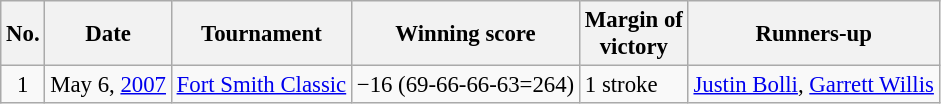<table class="wikitable" style="font-size:95%;">
<tr>
<th>No.</th>
<th>Date</th>
<th>Tournament</th>
<th>Winning score</th>
<th>Margin of<br>victory</th>
<th>Runners-up</th>
</tr>
<tr>
<td align=center>1</td>
<td align=right>May 6, <a href='#'>2007</a></td>
<td><a href='#'>Fort Smith Classic</a></td>
<td>−16 (69-66-66-63=264)</td>
<td>1 stroke</td>
<td> <a href='#'>Justin Bolli</a>,  <a href='#'>Garrett Willis</a></td>
</tr>
</table>
